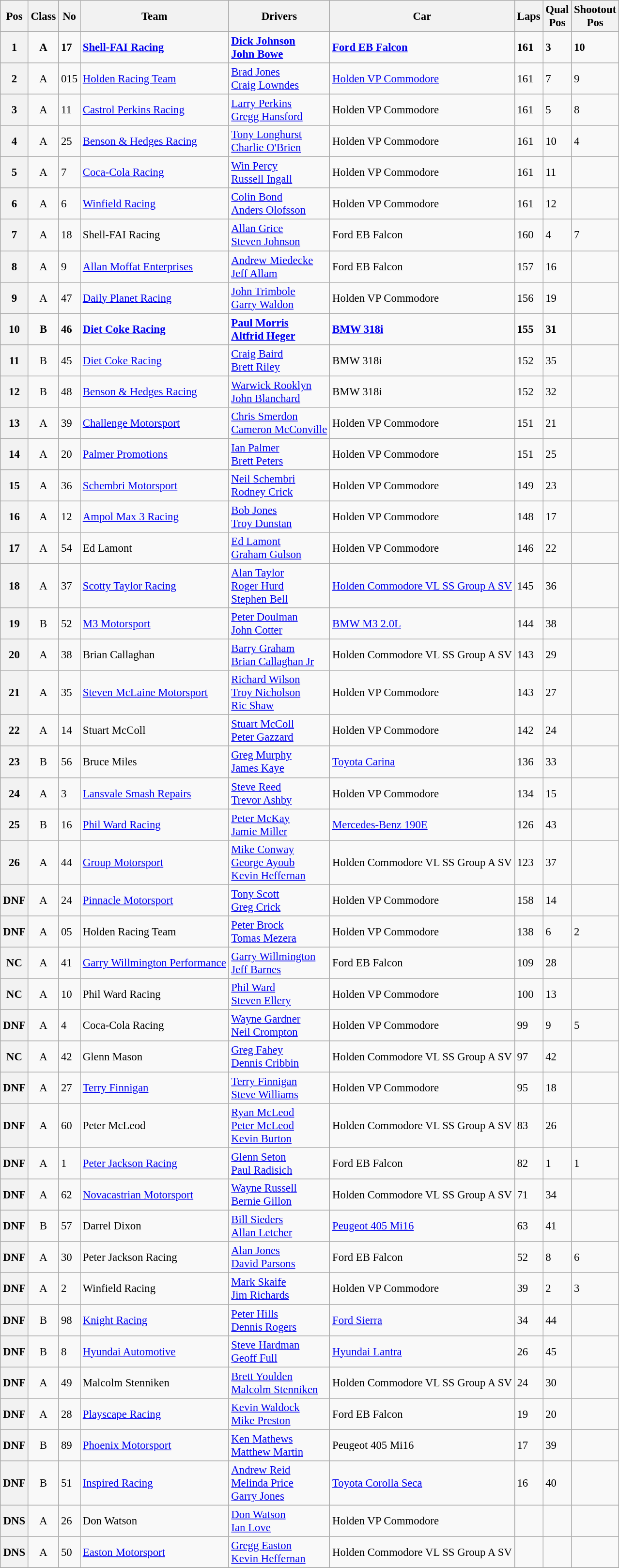<table class="wikitable sortable" style="font-size: 95%;">
<tr>
<th>Pos</th>
<th>Class</th>
<th>No</th>
<th>Team</th>
<th>Drivers</th>
<th>Car</th>
<th>Laps</th>
<th>Qual<br>Pos</th>
<th>Shootout<br>Pos</th>
</tr>
<tr>
</tr>
<tr style="font-weight:bold">
<th>1</th>
<td align="center">A</td>
<td>17</td>
<td><a href='#'>Shell-FAI Racing</a></td>
<td> <a href='#'>Dick Johnson</a><br> <a href='#'>John Bowe</a></td>
<td><a href='#'>Ford EB Falcon</a></td>
<td>161</td>
<td>3</td>
<td>10</td>
</tr>
<tr>
<th>2</th>
<td align="center">A</td>
<td>015</td>
<td><a href='#'>Holden Racing Team</a></td>
<td> <a href='#'>Brad Jones</a><br> <a href='#'>Craig Lowndes</a></td>
<td><a href='#'>Holden VP Commodore</a></td>
<td>161</td>
<td>7</td>
<td>9</td>
</tr>
<tr>
<th>3</th>
<td align="center">A</td>
<td>11</td>
<td><a href='#'>Castrol Perkins Racing</a></td>
<td> <a href='#'>Larry Perkins</a><br> <a href='#'>Gregg Hansford</a></td>
<td>Holden VP Commodore</td>
<td>161</td>
<td>5</td>
<td>8</td>
</tr>
<tr>
<th>4</th>
<td align="center">A</td>
<td>25</td>
<td><a href='#'>Benson & Hedges Racing</a></td>
<td> <a href='#'>Tony Longhurst</a><br> <a href='#'>Charlie O'Brien</a></td>
<td>Holden VP Commodore</td>
<td>161</td>
<td>10</td>
<td>4</td>
</tr>
<tr>
<th>5</th>
<td align="center">A</td>
<td>7</td>
<td><a href='#'>Coca-Cola Racing</a></td>
<td> <a href='#'>Win Percy</a><br> <a href='#'>Russell Ingall</a></td>
<td>Holden VP Commodore</td>
<td>161</td>
<td>11</td>
<td></td>
</tr>
<tr>
<th>6</th>
<td align="center">A</td>
<td>6</td>
<td><a href='#'>Winfield Racing</a></td>
<td> <a href='#'>Colin Bond</a><br> <a href='#'>Anders Olofsson</a></td>
<td>Holden VP Commodore</td>
<td>161</td>
<td>12</td>
<td></td>
</tr>
<tr>
<th>7</th>
<td align="center">A</td>
<td>18</td>
<td>Shell-FAI Racing</td>
<td> <a href='#'>Allan Grice</a><br> <a href='#'>Steven Johnson</a></td>
<td>Ford EB Falcon</td>
<td>160</td>
<td>4</td>
<td>7</td>
</tr>
<tr>
<th>8</th>
<td align="center">A</td>
<td>9</td>
<td><a href='#'>Allan Moffat Enterprises</a></td>
<td> <a href='#'>Andrew Miedecke</a><br> <a href='#'>Jeff Allam</a></td>
<td>Ford EB Falcon</td>
<td>157</td>
<td>16</td>
<td></td>
</tr>
<tr>
<th>9</th>
<td align="center">A</td>
<td>47</td>
<td><a href='#'>Daily Planet Racing</a></td>
<td> <a href='#'>John Trimbole</a><br> <a href='#'>Garry Waldon</a></td>
<td>Holden VP Commodore</td>
<td>156</td>
<td>19</td>
<td></td>
</tr>
<tr style="font-weight:bold">
<th>10</th>
<td align="center">B</td>
<td>46</td>
<td><a href='#'>Diet Coke Racing</a></td>
<td> <a href='#'>Paul Morris</a><br> <a href='#'>Altfrid Heger</a></td>
<td><a href='#'>BMW 318i</a></td>
<td>155</td>
<td>31</td>
<td></td>
</tr>
<tr>
<th>11</th>
<td align="center">B</td>
<td>45</td>
<td><a href='#'>Diet Coke Racing</a></td>
<td> <a href='#'>Craig Baird</a><br> <a href='#'>Brett Riley</a></td>
<td>BMW 318i</td>
<td>152</td>
<td>35</td>
<td></td>
</tr>
<tr>
<th>12</th>
<td align="center">B</td>
<td>48</td>
<td><a href='#'>Benson & Hedges Racing</a></td>
<td> <a href='#'>Warwick Rooklyn</a><br> <a href='#'>John Blanchard</a></td>
<td>BMW 318i</td>
<td>152</td>
<td>32</td>
<td></td>
</tr>
<tr>
<th>13</th>
<td align="center">A</td>
<td>39</td>
<td><a href='#'>Challenge Motorsport</a></td>
<td> <a href='#'>Chris Smerdon</a><br> <a href='#'>Cameron McConville</a></td>
<td>Holden VP Commodore</td>
<td>151</td>
<td>21</td>
<td></td>
</tr>
<tr>
<th>14</th>
<td align="center">A</td>
<td>20</td>
<td><a href='#'>Palmer Promotions</a></td>
<td> <a href='#'>Ian Palmer</a><br> <a href='#'>Brett Peters</a></td>
<td>Holden VP Commodore</td>
<td>151</td>
<td>25</td>
<td></td>
</tr>
<tr>
<th>15</th>
<td align="center">A</td>
<td>36</td>
<td><a href='#'>Schembri Motorsport</a></td>
<td> <a href='#'>Neil Schembri</a><br> <a href='#'>Rodney Crick</a></td>
<td>Holden VP Commodore</td>
<td>149</td>
<td>23</td>
<td></td>
</tr>
<tr>
<th>16</th>
<td align="center">A</td>
<td>12</td>
<td><a href='#'>Ampol Max 3 Racing</a></td>
<td> <a href='#'>Bob Jones</a><br> <a href='#'>Troy Dunstan</a></td>
<td>Holden VP Commodore</td>
<td>148</td>
<td>17</td>
<td></td>
</tr>
<tr>
<th>17</th>
<td align="center">A</td>
<td>54</td>
<td>Ed Lamont</td>
<td> <a href='#'>Ed Lamont</a><br> <a href='#'>Graham Gulson</a></td>
<td>Holden VP Commodore</td>
<td>146</td>
<td>22</td>
<td></td>
</tr>
<tr>
<th>18</th>
<td align="center">A</td>
<td>37</td>
<td><a href='#'>Scotty Taylor Racing</a></td>
<td> <a href='#'>Alan Taylor</a><br> <a href='#'>Roger Hurd</a><br> <a href='#'>Stephen Bell</a></td>
<td><a href='#'>Holden Commodore VL SS Group A SV</a></td>
<td>145</td>
<td>36</td>
<td></td>
</tr>
<tr>
<th>19</th>
<td align="center">B</td>
<td>52</td>
<td><a href='#'>M3 Motorsport</a></td>
<td> <a href='#'>Peter Doulman</a><br> <a href='#'>John Cotter</a></td>
<td><a href='#'>BMW M3 2.0L</a></td>
<td>144</td>
<td>38</td>
<td></td>
</tr>
<tr>
<th>20</th>
<td align="center">A</td>
<td>38</td>
<td>Brian Callaghan</td>
<td> <a href='#'>Barry Graham</a><br> <a href='#'>Brian Callaghan Jr</a></td>
<td>Holden Commodore VL SS Group A SV</td>
<td>143</td>
<td>29</td>
<td></td>
</tr>
<tr>
<th>21</th>
<td align="center">A</td>
<td>35</td>
<td><a href='#'>Steven McLaine Motorsport</a></td>
<td> <a href='#'>Richard Wilson</a><br> <a href='#'>Troy Nicholson</a><br> <a href='#'>Ric Shaw</a></td>
<td>Holden VP Commodore</td>
<td>143</td>
<td>27</td>
<td></td>
</tr>
<tr>
<th>22</th>
<td align="center">A</td>
<td>14</td>
<td>Stuart McColl</td>
<td> <a href='#'>Stuart McColl</a><br> <a href='#'>Peter Gazzard</a></td>
<td>Holden VP Commodore</td>
<td>142</td>
<td>24</td>
<td></td>
</tr>
<tr>
<th>23</th>
<td align="center">B</td>
<td>56</td>
<td>Bruce Miles</td>
<td> <a href='#'>Greg Murphy</a><br> <a href='#'>James Kaye</a></td>
<td><a href='#'>Toyota Carina</a></td>
<td>136</td>
<td>33</td>
<td></td>
</tr>
<tr>
<th>24</th>
<td align="center">A</td>
<td>3</td>
<td><a href='#'>Lansvale Smash Repairs</a></td>
<td> <a href='#'>Steve Reed</a><br> <a href='#'>Trevor Ashby</a></td>
<td>Holden VP Commodore</td>
<td>134</td>
<td>15</td>
<td></td>
</tr>
<tr>
<th>25</th>
<td align="center">B</td>
<td>16</td>
<td><a href='#'>Phil Ward Racing</a></td>
<td> <a href='#'>Peter McKay</a><br> <a href='#'>Jamie Miller</a></td>
<td><a href='#'>Mercedes-Benz 190E</a></td>
<td>126</td>
<td>43</td>
<td></td>
</tr>
<tr>
<th>26</th>
<td align="center">A</td>
<td>44</td>
<td><a href='#'>Group Motorsport</a></td>
<td> <a href='#'>Mike Conway</a><br> <a href='#'>George Ayoub</a><br> <a href='#'>Kevin Heffernan</a></td>
<td>Holden Commodore VL SS Group A SV</td>
<td>123</td>
<td>37</td>
<td></td>
</tr>
<tr>
<th>DNF</th>
<td align="center">A</td>
<td>24</td>
<td><a href='#'>Pinnacle Motorsport</a></td>
<td> <a href='#'>Tony Scott</a><br> <a href='#'>Greg Crick</a></td>
<td>Holden VP Commodore</td>
<td>158</td>
<td>14</td>
<td></td>
</tr>
<tr>
<th>DNF</th>
<td align="center">A</td>
<td>05</td>
<td>Holden Racing Team</td>
<td> <a href='#'>Peter Brock</a><br> <a href='#'>Tomas Mezera</a></td>
<td>Holden VP Commodore</td>
<td>138</td>
<td>6</td>
<td>2</td>
</tr>
<tr>
<th>NC</th>
<td align="center">A</td>
<td>41</td>
<td><a href='#'>Garry Willmington Performance</a></td>
<td> <a href='#'>Garry Willmington</a><br> <a href='#'>Jeff Barnes</a></td>
<td>Ford EB Falcon</td>
<td>109</td>
<td>28</td>
<td></td>
</tr>
<tr>
<th>NC</th>
<td align="center">A</td>
<td>10</td>
<td>Phil Ward Racing</td>
<td> <a href='#'>Phil Ward</a><br> <a href='#'>Steven Ellery</a></td>
<td>Holden VP Commodore</td>
<td>100</td>
<td>13</td>
<td></td>
</tr>
<tr>
<th>DNF</th>
<td align="center">A</td>
<td>4</td>
<td>Coca-Cola Racing</td>
<td> <a href='#'>Wayne Gardner</a><br> <a href='#'>Neil Crompton</a></td>
<td>Holden VP Commodore</td>
<td>99</td>
<td>9</td>
<td>5</td>
</tr>
<tr>
<th>NC</th>
<td align="center">A</td>
<td>42</td>
<td>Glenn Mason</td>
<td> <a href='#'>Greg Fahey</a><br> <a href='#'>Dennis Cribbin</a></td>
<td>Holden Commodore VL SS Group A SV</td>
<td>97</td>
<td>42</td>
<td></td>
</tr>
<tr>
<th>DNF</th>
<td align="center">A</td>
<td>27</td>
<td><a href='#'>Terry Finnigan</a></td>
<td> <a href='#'>Terry Finnigan</a><br> <a href='#'>Steve Williams</a></td>
<td>Holden VP Commodore</td>
<td>95</td>
<td>18</td>
<td></td>
</tr>
<tr>
<th>DNF</th>
<td align="center">A</td>
<td>60</td>
<td>Peter McLeod</td>
<td> <a href='#'>Ryan McLeod</a><br> <a href='#'>Peter McLeod</a><br> <a href='#'>Kevin Burton</a></td>
<td>Holden Commodore VL SS Group A SV</td>
<td>83</td>
<td>26</td>
<td></td>
</tr>
<tr>
<th>DNF</th>
<td align="center">A</td>
<td>1</td>
<td><a href='#'>Peter Jackson Racing</a></td>
<td> <a href='#'>Glenn Seton</a><br> <a href='#'>Paul Radisich</a></td>
<td>Ford EB Falcon</td>
<td>82</td>
<td>1</td>
<td>1</td>
</tr>
<tr>
<th>DNF</th>
<td align="center">A</td>
<td>62</td>
<td><a href='#'>Novacastrian Motorsport</a></td>
<td> <a href='#'>Wayne Russell</a><br> <a href='#'>Bernie Gillon</a></td>
<td>Holden Commodore VL SS Group A SV</td>
<td>71</td>
<td>34</td>
<td></td>
</tr>
<tr>
<th>DNF</th>
<td align="center">B</td>
<td>57</td>
<td>Darrel Dixon</td>
<td> <a href='#'>Bill Sieders</a><br> <a href='#'>Allan Letcher</a></td>
<td><a href='#'>Peugeot 405 Mi16</a></td>
<td>63</td>
<td>41</td>
<td></td>
</tr>
<tr>
<th>DNF</th>
<td align="center">A</td>
<td>30</td>
<td>Peter Jackson Racing</td>
<td> <a href='#'>Alan Jones</a><br> <a href='#'>David Parsons</a></td>
<td>Ford EB Falcon</td>
<td>52</td>
<td>8</td>
<td>6</td>
</tr>
<tr>
<th>DNF</th>
<td align="center">A</td>
<td>2</td>
<td>Winfield Racing</td>
<td> <a href='#'>Mark Skaife</a><br> <a href='#'>Jim Richards</a></td>
<td>Holden VP Commodore</td>
<td>39</td>
<td>2</td>
<td>3</td>
</tr>
<tr>
<th>DNF</th>
<td align="center">B</td>
<td>98</td>
<td><a href='#'>Knight Racing</a></td>
<td> <a href='#'>Peter Hills</a><br> <a href='#'>Dennis Rogers</a></td>
<td><a href='#'>Ford Sierra</a></td>
<td>34</td>
<td>44</td>
<td></td>
</tr>
<tr>
<th>DNF</th>
<td align="center">B</td>
<td>8</td>
<td><a href='#'>Hyundai Automotive</a></td>
<td> <a href='#'>Steve Hardman</a><br> <a href='#'>Geoff Full</a></td>
<td><a href='#'>Hyundai Lantra</a></td>
<td>26</td>
<td>45</td>
<td></td>
</tr>
<tr>
<th>DNF</th>
<td align="center">A</td>
<td>49</td>
<td>Malcolm Stenniken</td>
<td> <a href='#'>Brett Youlden</a><br> <a href='#'>Malcolm Stenniken</a></td>
<td>Holden Commodore VL SS Group A SV</td>
<td>24</td>
<td>30</td>
<td></td>
</tr>
<tr>
<th>DNF</th>
<td align="center">A</td>
<td>28</td>
<td><a href='#'>Playscape Racing</a></td>
<td> <a href='#'>Kevin Waldock</a><br> <a href='#'>Mike Preston</a></td>
<td>Ford EB Falcon</td>
<td>19</td>
<td>20</td>
<td></td>
</tr>
<tr>
<th>DNF</th>
<td align="center">B</td>
<td>89</td>
<td><a href='#'>Phoenix Motorsport</a></td>
<td> <a href='#'>Ken Mathews</a><br> <a href='#'>Matthew Martin</a></td>
<td>Peugeot 405 Mi16</td>
<td>17</td>
<td>39</td>
<td></td>
</tr>
<tr>
<th>DNF</th>
<td align="center">B</td>
<td>51</td>
<td><a href='#'>Inspired Racing</a></td>
<td> <a href='#'>Andrew Reid</a><br> <a href='#'>Melinda Price</a><br> <a href='#'>Garry Jones</a></td>
<td><a href='#'>Toyota Corolla Seca</a></td>
<td>16</td>
<td>40</td>
<td></td>
</tr>
<tr>
<th>DNS</th>
<td align="center">A</td>
<td>26</td>
<td>Don Watson</td>
<td> <a href='#'>Don Watson</a><br> <a href='#'>Ian Love</a></td>
<td>Holden VP Commodore</td>
<td></td>
<td></td>
<td></td>
</tr>
<tr>
<th>DNS</th>
<td align="center">A</td>
<td>50</td>
<td><a href='#'>Easton Motorsport</a></td>
<td> <a href='#'>Gregg Easton</a><br> <a href='#'>Kevin Heffernan</a></td>
<td>Holden Commodore VL SS Group A SV</td>
<td></td>
<td></td>
<td></td>
</tr>
<tr>
</tr>
</table>
